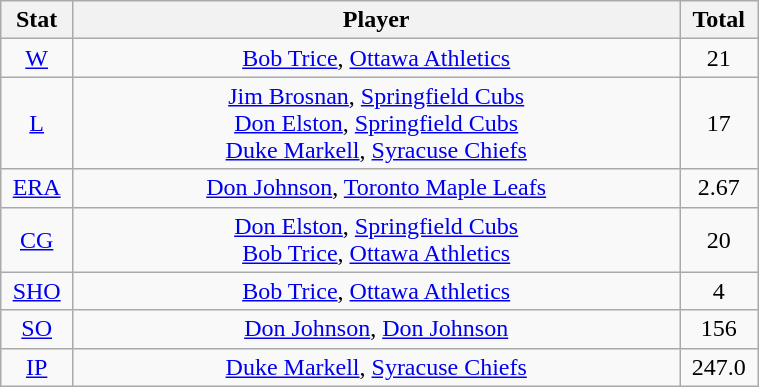<table class="wikitable" width="40%" style="text-align:center;">
<tr>
<th width="5%">Stat</th>
<th width="60%">Player</th>
<th width="5%">Total</th>
</tr>
<tr>
<td><a href='#'>W</a></td>
<td><a href='#'>Bob Trice</a>, <a href='#'>Ottawa Athletics</a></td>
<td>21</td>
</tr>
<tr>
<td><a href='#'>L</a></td>
<td><a href='#'>Jim Brosnan</a>, <a href='#'>Springfield Cubs</a> <br> <a href='#'>Don Elston</a>, <a href='#'>Springfield Cubs</a> <br> <a href='#'>Duke Markell</a>, <a href='#'>Syracuse Chiefs</a></td>
<td>17</td>
</tr>
<tr>
<td><a href='#'>ERA</a></td>
<td><a href='#'>Don Johnson</a>, <a href='#'>Toronto Maple Leafs</a></td>
<td>2.67</td>
</tr>
<tr>
<td><a href='#'>CG</a></td>
<td><a href='#'>Don Elston</a>, <a href='#'>Springfield Cubs</a> <br> <a href='#'>Bob Trice</a>, <a href='#'>Ottawa Athletics</a></td>
<td>20</td>
</tr>
<tr>
<td><a href='#'>SHO</a></td>
<td><a href='#'>Bob Trice</a>, <a href='#'>Ottawa Athletics</a></td>
<td>4</td>
</tr>
<tr>
<td><a href='#'>SO</a></td>
<td><a href='#'>Don Johnson</a>, <a href='#'>Don Johnson</a></td>
<td>156</td>
</tr>
<tr>
<td><a href='#'>IP</a></td>
<td><a href='#'>Duke Markell</a>, <a href='#'>Syracuse Chiefs</a></td>
<td>247.0</td>
</tr>
</table>
